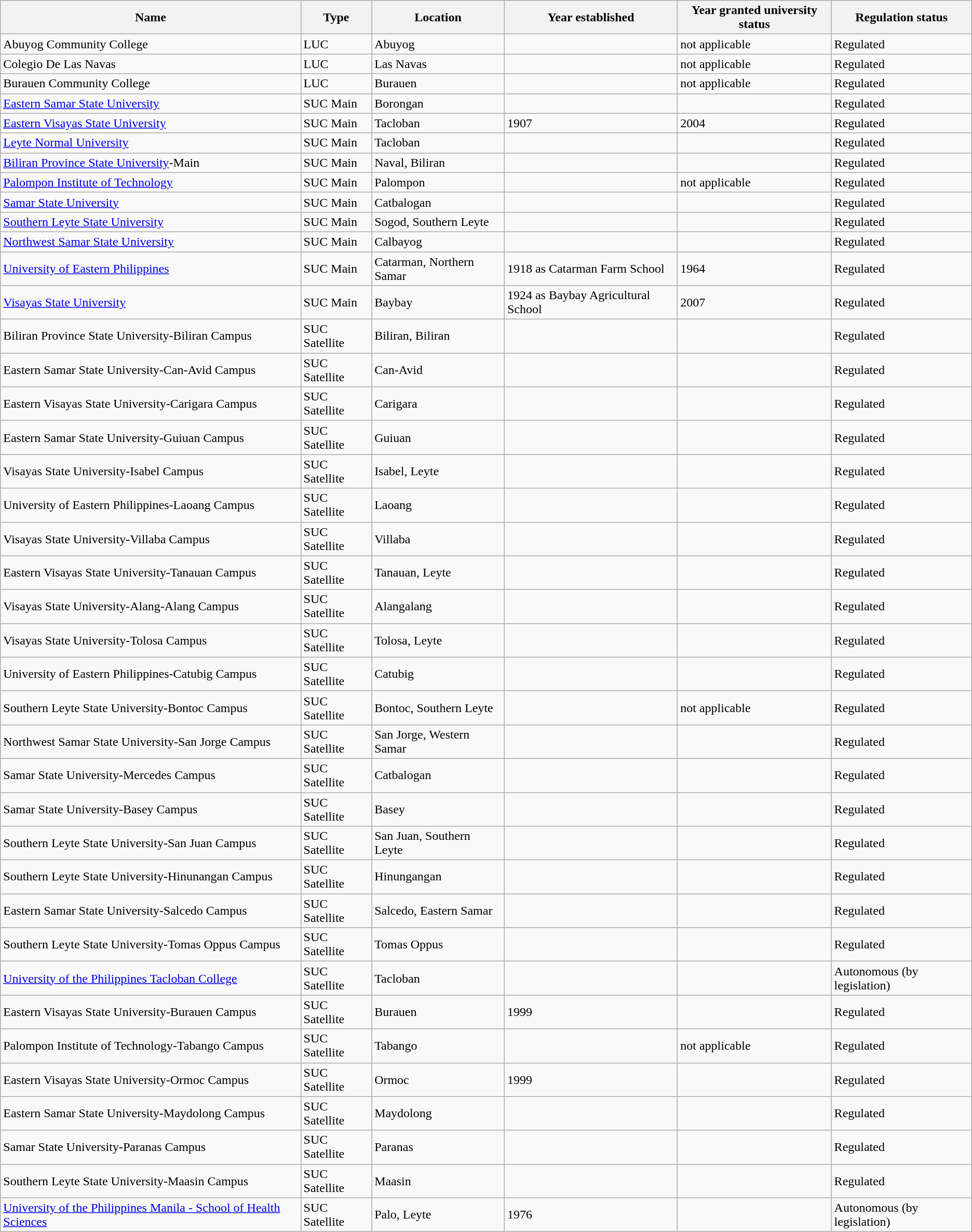<table class="wikitable sortable static-row-numbers">
<tr>
<th>Name</th>
<th>Type</th>
<th class="unsortable">Location</th>
<th>Year established</th>
<th style="vertical-align:middle;">Year granted university status</th>
<th style="vertical-align:middle;">Regulation status</th>
</tr>
<tr>
<td>Abuyog Community College</td>
<td>LUC</td>
<td>Abuyog</td>
<td></td>
<td style="vertical-align:middle;">not applicable</td>
<td style="vertical-align:middle;">Regulated</td>
</tr>
<tr>
<td>Colegio De Las Navas</td>
<td>LUC</td>
<td>Las Navas</td>
<td></td>
<td style="vertical-align:middle;">not applicable</td>
<td style="vertical-align:middle;">Regulated</td>
</tr>
<tr>
<td>Burauen Community College</td>
<td>LUC</td>
<td>Burauen</td>
<td></td>
<td style="vertical-align:middle;">not applicable</td>
<td style="vertical-align:middle;">Regulated</td>
</tr>
<tr>
<td><a href='#'>Eastern Samar State University</a></td>
<td>SUC Main</td>
<td>Borongan</td>
<td></td>
<td></td>
<td style="vertical-align:middle;">Regulated</td>
</tr>
<tr>
<td><a href='#'>Eastern Visayas State University</a></td>
<td>SUC Main</td>
<td>Tacloban</td>
<td>1907</td>
<td style="vertical-align:middle;">2004</td>
<td style="vertical-align:middle;">Regulated</td>
</tr>
<tr>
<td><a href='#'>Leyte Normal University</a></td>
<td>SUC Main</td>
<td>Tacloban</td>
<td></td>
<td></td>
<td style="vertical-align:middle;">Regulated</td>
</tr>
<tr>
<td><a href='#'>Biliran Province State University</a>-Main</td>
<td>SUC Main</td>
<td>Naval, Biliran</td>
<td></td>
<td></td>
<td style="vertical-align:middle;">Regulated</td>
</tr>
<tr>
<td><a href='#'>Palompon Institute of Technology</a></td>
<td>SUC Main</td>
<td>Palompon</td>
<td></td>
<td style="vertical-align:middle;">not applicable</td>
<td style="vertical-align:middle;">Regulated</td>
</tr>
<tr>
<td><a href='#'>Samar State University</a></td>
<td>SUC Main</td>
<td>Catbalogan</td>
<td></td>
<td></td>
<td style="vertical-align:middle;">Regulated</td>
</tr>
<tr>
<td><a href='#'>Southern Leyte State University</a></td>
<td>SUC Main</td>
<td>Sogod, Southern Leyte</td>
<td></td>
<td></td>
<td style="vertical-align:middle;">Regulated</td>
</tr>
<tr>
<td><a href='#'>Northwest Samar State University</a></td>
<td>SUC Main</td>
<td>Calbayog</td>
<td></td>
<td></td>
<td style="vertical-align:middle;">Regulated</td>
</tr>
<tr>
<td><a href='#'>University of Eastern Philippines</a></td>
<td>SUC Main</td>
<td>Catarman, Northern Samar</td>
<td>1918 as Catarman Farm School</td>
<td>1964</td>
<td style="vertical-align:middle;">Regulated</td>
</tr>
<tr>
<td><a href='#'>Visayas State University</a></td>
<td>SUC Main</td>
<td>Baybay</td>
<td>1924 as Baybay Agricultural School</td>
<td>2007</td>
<td style="vertical-align:middle;">Regulated</td>
</tr>
<tr>
<td>Biliran Province State University-Biliran Campus</td>
<td>SUC Satellite</td>
<td>Biliran, Biliran</td>
<td></td>
<td></td>
<td style="vertical-align:middle;">Regulated</td>
</tr>
<tr>
<td>Eastern Samar State University-Can-Avid Campus</td>
<td>SUC Satellite</td>
<td>Can-Avid</td>
<td></td>
<td></td>
<td style="vertical-align:middle;">Regulated</td>
</tr>
<tr>
<td>Eastern Visayas State University-Carigara Campus</td>
<td>SUC Satellite</td>
<td>Carigara</td>
<td></td>
<td></td>
<td style="vertical-align:middle;">Regulated</td>
</tr>
<tr>
<td>Eastern Samar State University-Guiuan Campus</td>
<td>SUC Satellite</td>
<td>Guiuan</td>
<td></td>
<td></td>
<td style="vertical-align:middle;">Regulated</td>
</tr>
<tr>
<td>Visayas State University-Isabel Campus</td>
<td>SUC Satellite</td>
<td>Isabel, Leyte</td>
<td></td>
<td></td>
<td style="vertical-align:middle;">Regulated</td>
</tr>
<tr>
<td>University of Eastern Philippines-Laoang Campus</td>
<td>SUC Satellite</td>
<td>Laoang</td>
<td></td>
<td></td>
<td style="vertical-align:middle;">Regulated</td>
</tr>
<tr>
<td>Visayas State University-Villaba Campus</td>
<td>SUC Satellite</td>
<td>Villaba</td>
<td></td>
<td></td>
<td style="vertical-align:middle;">Regulated</td>
</tr>
<tr>
<td>Eastern Visayas State University-Tanauan Campus</td>
<td>SUC Satellite</td>
<td>Tanauan, Leyte</td>
<td></td>
<td></td>
<td style="vertical-align:middle;">Regulated</td>
</tr>
<tr>
<td>Visayas State University-Alang-Alang Campus</td>
<td>SUC Satellite</td>
<td>Alangalang</td>
<td></td>
<td></td>
<td style="vertical-align:middle;">Regulated</td>
</tr>
<tr>
<td>Visayas State University-Tolosa Campus</td>
<td>SUC Satellite</td>
<td>Tolosa, Leyte</td>
<td></td>
<td></td>
<td style="vertical-align:middle;">Regulated</td>
</tr>
<tr>
<td>University of Eastern Philippines-Catubig Campus</td>
<td>SUC Satellite</td>
<td>Catubig</td>
<td></td>
<td></td>
<td style="vertical-align:middle;">Regulated</td>
</tr>
<tr>
<td>Southern Leyte State University-Bontoc Campus</td>
<td>SUC Satellite</td>
<td>Bontoc, Southern Leyte</td>
<td></td>
<td style="vertical-align:middle;">not applicable</td>
<td style="vertical-align:middle;">Regulated</td>
</tr>
<tr>
<td>Northwest Samar State University-San Jorge Campus</td>
<td>SUC Satellite</td>
<td>San Jorge, Western Samar</td>
<td></td>
<td></td>
<td style="vertical-align:middle;">Regulated</td>
</tr>
<tr>
<td>Samar State University-Mercedes Campus</td>
<td>SUC Satellite</td>
<td>Catbalogan</td>
<td></td>
<td></td>
<td style="vertical-align:middle;">Regulated</td>
</tr>
<tr>
<td>Samar State University-Basey Campus</td>
<td>SUC Satellite</td>
<td>Basey</td>
<td></td>
<td></td>
<td style="vertical-align:middle;">Regulated</td>
</tr>
<tr>
<td>Southern Leyte State University-San Juan Campus</td>
<td>SUC Satellite</td>
<td>San Juan, Southern Leyte</td>
<td></td>
<td></td>
<td style="vertical-align:middle;">Regulated</td>
</tr>
<tr>
<td>Southern Leyte State University-Hinunangan Campus</td>
<td>SUC Satellite</td>
<td>Hinungangan</td>
<td></td>
<td></td>
<td style="vertical-align:middle;">Regulated</td>
</tr>
<tr>
<td>Eastern Samar State University-Salcedo Campus</td>
<td>SUC Satellite</td>
<td>Salcedo, Eastern Samar</td>
<td></td>
<td></td>
<td style="vertical-align:middle;">Regulated</td>
</tr>
<tr>
<td>Southern Leyte State University-Tomas Oppus Campus</td>
<td>SUC Satellite</td>
<td>Tomas Oppus</td>
<td></td>
<td></td>
<td style="vertical-align:middle;">Regulated</td>
</tr>
<tr>
<td><a href='#'>University of the Philippines Tacloban College</a></td>
<td>SUC Satellite</td>
<td>Tacloban</td>
<td></td>
<td></td>
<td style="vertical-align:middle;">Autonomous (by legislation)</td>
</tr>
<tr>
<td>Eastern Visayas State University-Burauen Campus</td>
<td>SUC Satellite</td>
<td>Burauen</td>
<td>1999</td>
<td></td>
<td style="vertical-align:middle;">Regulated</td>
</tr>
<tr>
<td>Palompon Institute of Technology-Tabango Campus</td>
<td>SUC Satellite</td>
<td>Tabango</td>
<td></td>
<td style="vertical-align:middle;">not applicable</td>
<td style="vertical-align:middle;">Regulated</td>
</tr>
<tr>
<td>Eastern Visayas State University-Ormoc Campus</td>
<td>SUC Satellite</td>
<td>Ormoc</td>
<td>1999</td>
<td></td>
<td style="vertical-align:middle;">Regulated</td>
</tr>
<tr>
<td>Eastern Samar State University-Maydolong Campus</td>
<td>SUC Satellite</td>
<td>Maydolong</td>
<td></td>
<td></td>
<td style="vertical-align:middle;">Regulated</td>
</tr>
<tr>
<td>Samar State University-Paranas Campus</td>
<td>SUC Satellite</td>
<td>Paranas</td>
<td></td>
<td></td>
<td style="vertical-align:middle;">Regulated</td>
</tr>
<tr>
<td>Southern Leyte State University-Maasin Campus</td>
<td>SUC Satellite</td>
<td>Maasin</td>
<td></td>
<td></td>
<td style="vertical-align:middle;">Regulated</td>
</tr>
<tr>
<td><a href='#'>University of the Philippines Manila - School of Health Sciences</a></td>
<td>SUC Satellite</td>
<td>Palo, Leyte</td>
<td>1976</td>
<td></td>
<td style="vertical-align:middle;">Autonomous (by legislation)</td>
</tr>
</table>
